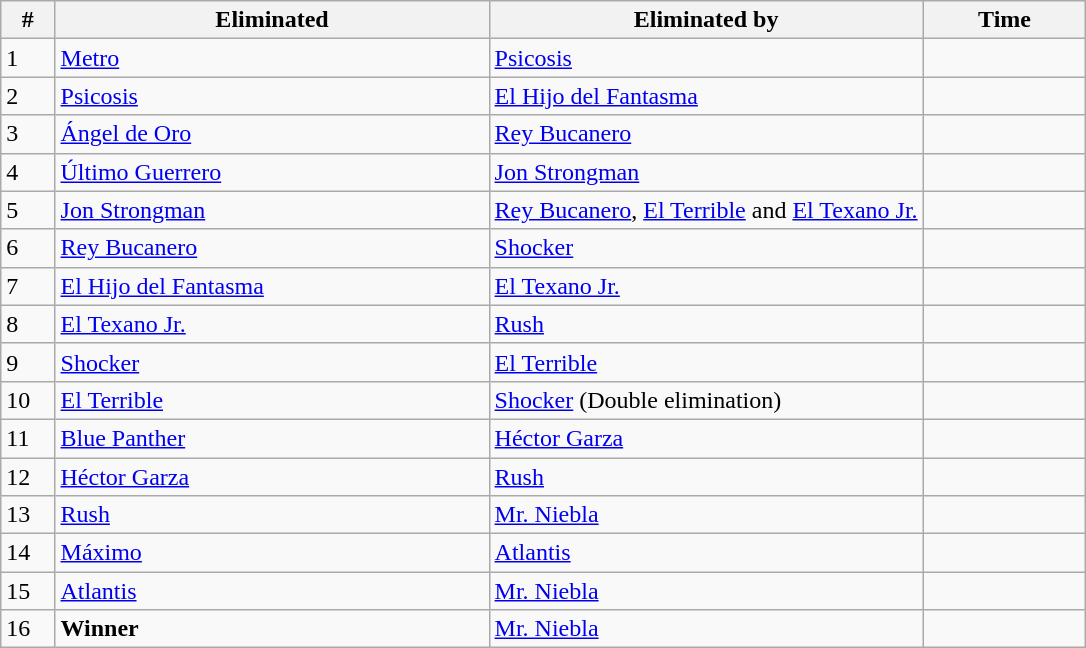<table class="wikitable sortable">
<tr>
<th width=5%>#</th>
<th width=40%>Eliminated</th>
<th width=40%>Eliminated by</th>
<th width=15%>Time</th>
</tr>
<tr>
<td>1</td>
<td><a href='#'>Metro</a></td>
<td><a href='#'>Psicosis</a></td>
<td></td>
</tr>
<tr>
<td>2</td>
<td><a href='#'>Psicosis</a></td>
<td><a href='#'>El Hijo del Fantasma</a></td>
<td></td>
</tr>
<tr>
<td>3</td>
<td><a href='#'>Ángel de Oro</a></td>
<td><a href='#'>Rey Bucanero</a></td>
<td></td>
</tr>
<tr>
<td>4</td>
<td><a href='#'>Último Guerrero</a></td>
<td><a href='#'>Jon Strongman</a></td>
<td></td>
</tr>
<tr>
<td>5</td>
<td><a href='#'>Jon Strongman</a></td>
<td><a href='#'>Rey Bucanero</a>, <a href='#'>El Terrible</a> and <a href='#'>El Texano Jr.</a></td>
<td></td>
</tr>
<tr>
<td>6</td>
<td><a href='#'>Rey Bucanero</a></td>
<td><a href='#'>Shocker</a></td>
<td></td>
</tr>
<tr>
<td>7</td>
<td><a href='#'>El Hijo del Fantasma</a></td>
<td><a href='#'>El Texano Jr.</a></td>
<td></td>
</tr>
<tr>
<td>8</td>
<td><a href='#'>El Texano Jr.</a></td>
<td><a href='#'>Rush</a></td>
<td></td>
</tr>
<tr>
<td>9</td>
<td><a href='#'>Shocker</a></td>
<td><a href='#'>El Terrible</a></td>
<td></td>
</tr>
<tr>
<td>10</td>
<td><a href='#'>El Terrible</a></td>
<td><a href='#'>Shocker</a> (Double elimination)</td>
<td></td>
</tr>
<tr>
<td>11</td>
<td><a href='#'>Blue Panther</a></td>
<td><a href='#'>Héctor Garza</a></td>
<td></td>
</tr>
<tr>
<td>12</td>
<td><a href='#'>Héctor Garza</a></td>
<td><a href='#'>Rush</a></td>
<td></td>
</tr>
<tr>
<td>13</td>
<td><a href='#'>Rush</a></td>
<td><a href='#'>Mr. Niebla</a></td>
<td></td>
</tr>
<tr>
<td>14</td>
<td><a href='#'>Máximo</a></td>
<td><a href='#'>Atlantis</a></td>
<td></td>
</tr>
<tr>
<td>15</td>
<td><a href='#'>Atlantis</a></td>
<td><a href='#'>Mr. Niebla</a></td>
<td></td>
</tr>
<tr>
<td>16</td>
<td><strong>Winner</strong></td>
<td><a href='#'>Mr. Niebla</a></td>
<td></td>
</tr>
</table>
